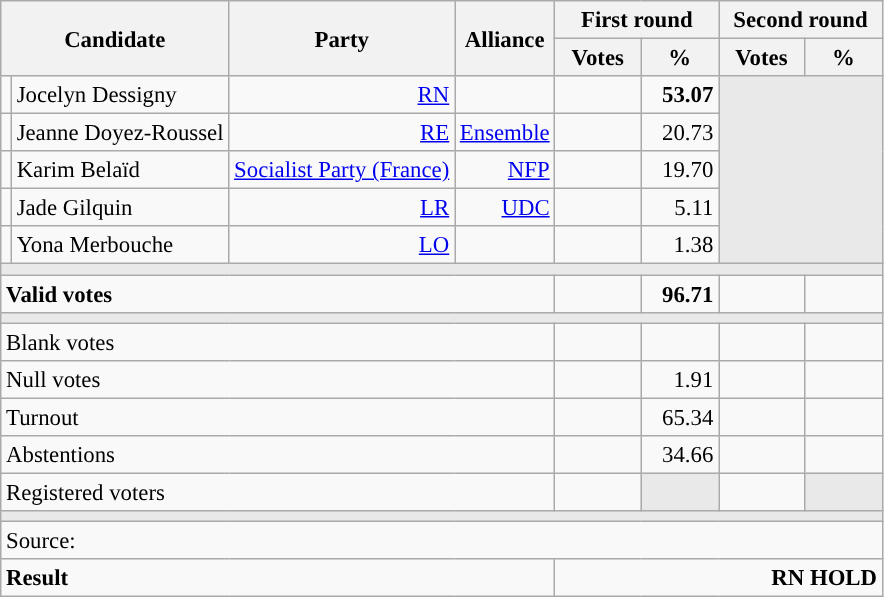<table class="wikitable" style="text-align:right;font-size:95%;">
<tr>
<th colspan="2" rowspan="2">Candidate</th>
<th colspan="1" rowspan="2">Party</th>
<th colspan="1" rowspan="2">Alliance</th>
<th colspan="2">First round</th>
<th colspan="2">Second round</th>
</tr>
<tr>
<th style="width:50px;">Votes</th>
<th style="width:45px;">%</th>
<th style="width:50px;">Votes</th>
<th style="width:45px;">%</th>
</tr>
<tr>
<td style="color:inherit;background:"></td>
<td style="text-align:left;">Jocelyn Dessigny</td>
<td><a href='#'>RN</a></td>
<td></td>
<td><strong></strong></td>
<td><strong>53.07</strong></td>
<td colspan="2" rowspan="5" style="background:#E9E9E9;"></td>
</tr>
<tr>
<td style="color:inherit;background:"></td>
<td style="text-align:left;">Jeanne Doyez-Roussel</td>
<td><a href='#'>RE</a></td>
<td><a href='#'>Ensemble</a></td>
<td></td>
<td>20.73</td>
</tr>
<tr>
<td style="color:inherit;background:"></td>
<td style="text-align:left;">Karim Belaïd</td>
<td><a href='#'>Socialist Party (France)</a></td>
<td><a href='#'>NFP</a></td>
<td></td>
<td>19.70</td>
</tr>
<tr>
<td style="color:inherit;background:"></td>
<td style="text-align:left;">Jade Gilquin</td>
<td><a href='#'>LR</a></td>
<td><a href='#'>UDC</a></td>
<td></td>
<td>5.11</td>
</tr>
<tr>
<td style="color:inherit;background:"></td>
<td style="text-align:left;">Yona Merbouche</td>
<td><a href='#'>LO</a></td>
<td></td>
<td></td>
<td>1.38</td>
</tr>
<tr>
<td colspan="8" style="background:#E9E9E9;"></td>
</tr>
<tr style="font-weight:bold;">
<td colspan="4" style="text-align:left;">Valid votes</td>
<td></td>
<td>96.71</td>
<td></td>
<td></td>
</tr>
<tr>
<td colspan="8" style="background:#E9E9E9;"></td>
</tr>
<tr>
<td colspan="4" style="text-align:left;">Blank votes</td>
<td></td>
<td></td>
<td></td>
<td></td>
</tr>
<tr>
<td colspan="4" style="text-align:left;">Null votes</td>
<td></td>
<td>1.91</td>
<td></td>
<td></td>
</tr>
<tr>
<td colspan="4" style="text-align:left;">Turnout</td>
<td></td>
<td>65.34</td>
<td></td>
<td></td>
</tr>
<tr>
<td colspan="4" style="text-align:left;">Abstentions</td>
<td></td>
<td>34.66</td>
<td></td>
<td></td>
</tr>
<tr>
<td colspan="4" style="text-align:left;">Registered voters</td>
<td></td>
<td style="background:#E9E9E9;"></td>
<td></td>
<td style="background:#E9E9E9;"></td>
</tr>
<tr>
<td colspan="8" style="background:#E9E9E9;"></td>
</tr>
<tr>
<td colspan="8" style="text-align:left;">Source: </td>
</tr>
<tr style="font-weight:bold">
<td colspan="4" style="text-align:left;">Result</td>
<td colspan="4" style="background-color:">RN HOLD</td>
</tr>
</table>
